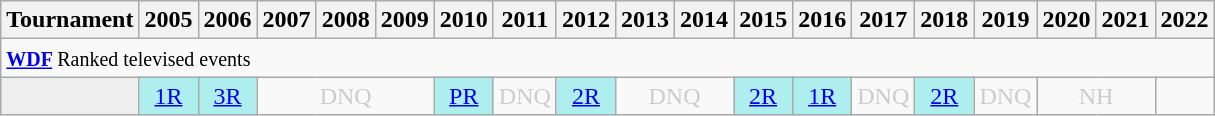<table class="wikitable" style="width:20%; margin:0">
<tr>
<th>Tournament</th>
<th>2005</th>
<th>2006</th>
<th>2007</th>
<th>2008</th>
<th>2009</th>
<th>2010</th>
<th>2011</th>
<th>2012</th>
<th>2013</th>
<th>2014</th>
<th>2015</th>
<th>2016</th>
<th>2017</th>
<th>2018</th>
<th>2019</th>
<th>2020</th>
<th>2021</th>
<th>2022</th>
</tr>
<tr>
<td colspan="19" style="text-align:left"><small><strong><a href='#'>WDF</a> </strong>Ranked televised events</small></td>
</tr>
<tr>
<td style="background:#efefef;"></td>
<td style="text-align:center; background:#afeeee;"><a href='#'>1R</a></td>
<td style="text-align:center; background:#afeeee;"><a href='#'>3R</a></td>
<td colspan="3" style="text-align:center; color:#ccc;">DNQ</td>
<td style="text-align:center; background:#afeeee;"><a href='#'>PR</a></td>
<td style="text-align:center; color:#ccc;">DNQ</td>
<td style="text-align:center; background:#afeeee;"><a href='#'>2R</a></td>
<td colspan="2" style="text-align:center; color:#ccc;">DNQ</td>
<td style="text-align:center; background:#afeeee;"><a href='#'>2R</a></td>
<td style="text-align:center; background:#afeeee;"><a href='#'>1R</a></td>
<td style="text-align:center; color:#ccc;">DNQ</td>
<td style="text-align:center; background:#afeeee;"><a href='#'>2R</a></td>
<td style="text-align:center; color:#ccc;">DNQ</td>
<td colspan="2" style="text-align:center; color:#ccc;">NH</td>
<td></td>
</tr>
</table>
